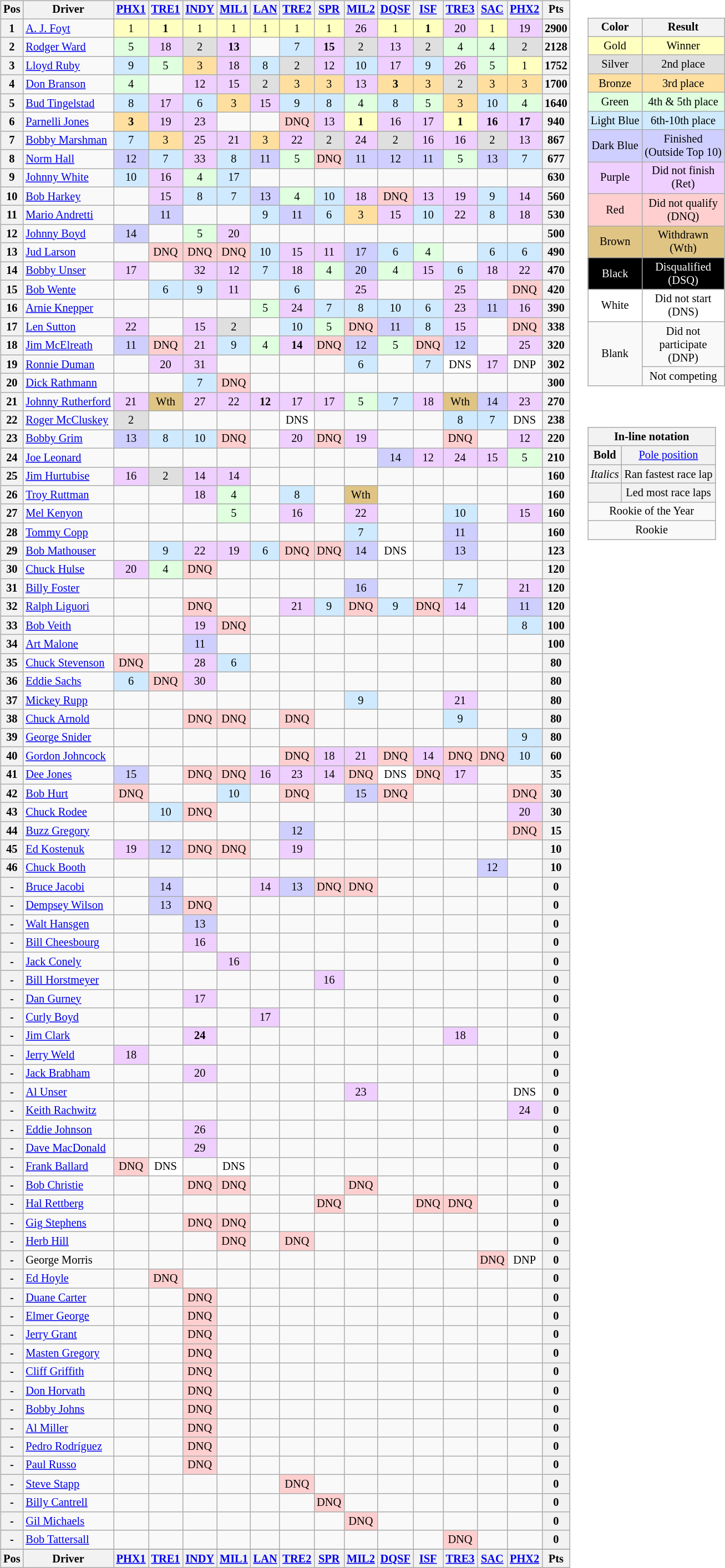<table>
<tr>
<td><br><table class="wikitable" style="font-size: 85%">
<tr valign="top">
<th valign="middle">Pos</th>
<th valign="middle">Driver</th>
<th><a href='#'>PHX1</a><br></th>
<th><a href='#'>TRE1</a><br></th>
<th><a href='#'>INDY</a><br></th>
<th><a href='#'>MIL1</a><br></th>
<th><a href='#'>LAN</a><br></th>
<th><a href='#'>TRE2</a><br></th>
<th><a href='#'>SPR</a><br></th>
<th><a href='#'>MIL2</a><br></th>
<th><a href='#'>DQSF</a><br></th>
<th><a href='#'>ISF</a><br></th>
<th><a href='#'>TRE3</a><br></th>
<th><a href='#'>SAC</a><br></th>
<th><a href='#'>PHX2</a><br></th>
<th valign="middle">Pts</th>
</tr>
<tr>
<th>1</th>
<td> <a href='#'>A. J. Foyt</a></td>
<td style="background:#FFFFBF;" align=center>1</td>
<td style="background:#FFFFBF;" align=center><strong>1</strong></td>
<td style="background:#FFFFBF;" align=center>1</td>
<td style="background:#FFFFBF;" align=center>1</td>
<td style="background:#FFFFBF;" align=center>1</td>
<td style="background:#FFFFBF;" align=center>1</td>
<td style="background:#FFFFBF;" align=center>1</td>
<td style="background:#EFCFFF;" align=center>26</td>
<td style="background:#FFFFBF;" align=center>1</td>
<td style="background:#FFFFBF;" align=center><strong>1</strong></td>
<td style="background:#EFCFFF;" align=center>20</td>
<td style="background:#FFFFBF;" align=center>1</td>
<td style="background:#EFCFFF;" align=center>19</td>
<th>2900</th>
</tr>
<tr>
<th>2</th>
<td> <a href='#'>Rodger Ward</a></td>
<td style="background:#DFFFDF;" align=center>5</td>
<td style="background:#EFCFFF;" align=center>18</td>
<td style="background:#DFDFDF;" align=center>2</td>
<td style="background:#EFCFFF;" align=center><strong>13</strong></td>
<td></td>
<td style="background:#CFEAFF;" align=center>7</td>
<td style="background:#EFCFFF;" align=center><strong>15</strong></td>
<td style="background:#DFDFDF;" align=center>2</td>
<td style="background:#EFCFFF;" align=center>13</td>
<td style="background:#DFDFDF;" align=center>2</td>
<td style="background:#DFFFDF;" align=center>4</td>
<td style="background:#DFFFDF;" align=center>4</td>
<td style="background:#DFDFDF;" align=center>2</td>
<th>2128</th>
</tr>
<tr>
<th>3</th>
<td> <a href='#'>Lloyd Ruby</a></td>
<td style="background:#CFEAFF;" align=center>9</td>
<td style="background:#DFFFDF;" align=center>5</td>
<td style="background:#FFDF9F;" align=center>3</td>
<td style="background:#EFCFFF;" align=center>18</td>
<td style="background:#CFEAFF;" align=center>8</td>
<td style="background:#DFDFDF;" align=center>2</td>
<td style="background:#EFCFFF;" align=center>12</td>
<td style="background:#CFEAFF;" align=center>10</td>
<td style="background:#EFCFFF;" align=center>17</td>
<td style="background:#CFEAFF;" align=center>9</td>
<td style="background:#EFCFFF;" align=center>26</td>
<td style="background:#DFFFDF;" align=center>5</td>
<td style="background:#FFFFBF;" align=center>1</td>
<th>1752</th>
</tr>
<tr>
<th>4</th>
<td> <a href='#'>Don Branson</a></td>
<td style="background:#DFFFDF;" align=center>4</td>
<td></td>
<td style="background:#EFCFFF;" align=center>12</td>
<td style="background:#EFCFFF;" align=center>15</td>
<td style="background:#DFDFDF;" align=center>2</td>
<td style="background:#FFDF9F;" align=center>3</td>
<td style="background:#FFDF9F;" align=center>3</td>
<td style="background:#EFCFFF;" align=center>13</td>
<td style="background:#FFDF9F;" align=center><strong>3</strong></td>
<td style="background:#FFDF9F;" align=center>3</td>
<td style="background:#DFDFDF;" align=center>2</td>
<td style="background:#FFDF9F;" align=center>3</td>
<td style="background:#FFDF9F;" align=center>3</td>
<th>1700</th>
</tr>
<tr>
<th>5</th>
<td> <a href='#'>Bud Tingelstad</a></td>
<td style="background:#CFEAFF;" align=center>8</td>
<td style="background:#EFCFFF;" align=center>17</td>
<td style="background:#CFEAFF;" align=center>6</td>
<td style="background:#FFDF9F;" align=center>3</td>
<td style="background:#EFCFFF;" align=center>15</td>
<td style="background:#CFEAFF;" align=center>9</td>
<td style="background:#CFEAFF;" align=center>8</td>
<td style="background:#DFFFDF;" align=center>4</td>
<td style="background:#CFEAFF;" align=center>8</td>
<td style="background:#DFFFDF;" align=center>5</td>
<td style="background:#FFDF9F;" align=center>3</td>
<td style="background:#CFEAFF;" align=center>10</td>
<td style="background:#DFFFDF;" align=center>4</td>
<th>1640</th>
</tr>
<tr>
<th>6</th>
<td> <a href='#'>Parnelli Jones</a></td>
<td style="background:#FFDF9F;" align=center><strong>3</strong></td>
<td style="background:#EFCFFF;" align=center>19</td>
<td style="background:#EFCFFF;" align=center>23</td>
<td></td>
<td></td>
<td style="background:#FFCFCF;" align=center>DNQ</td>
<td style="background:#EFCFFF;" align=center>13</td>
<td style="background:#FFFFBF;" align=center><strong>1</strong></td>
<td style="background:#EFCFFF;" align=center>16</td>
<td style="background:#EFCFFF;" align=center>17</td>
<td style="background:#FFFFBF;" align=center><strong>1</strong></td>
<td style="background:#EFCFFF;" align=center><strong>16</strong></td>
<td style="background:#EFCFFF;" align=center><strong>17</strong></td>
<th>940</th>
</tr>
<tr>
<th>7</th>
<td> <a href='#'>Bobby Marshman</a></td>
<td style="background:#CFEAFF;" align=center>7</td>
<td style="background:#FFDF9F;" align=center>3</td>
<td style="background:#EFCFFF;" align=center>25</td>
<td style="background:#EFCFFF;" align=center>21</td>
<td style="background:#FFDF9F;" align=center>3</td>
<td style="background:#EFCFFF;" align=center>22</td>
<td style="background:#DFDFDF;" align=center>2</td>
<td style="background:#EFCFFF;" align=center>24</td>
<td style="background:#DFDFDF;" align=center>2</td>
<td style="background:#EFCFFF;" align=center>16</td>
<td style="background:#EFCFFF;" align=center>16</td>
<td style="background:#DFDFDF;" align=center>2</td>
<td style="background:#EFCFFF;" align=center>13</td>
<th>867</th>
</tr>
<tr>
<th>8</th>
<td> <a href='#'>Norm Hall</a></td>
<td style="background:#CFCFFF;" align=center>12</td>
<td style="background:#CFEAFF;" align=center>7</td>
<td style="background:#EFCFFF;" align=center>33</td>
<td style="background:#CFEAFF;" align=center>8</td>
<td style="background:#CFCFFF;" align=center>11</td>
<td style="background:#DFFFDF;" align=center>5</td>
<td style="background:#FFCFCF;" align=center>DNQ</td>
<td style="background:#CFCFFF;" align=center>11</td>
<td style="background:#CFCFFF;" align=center>12</td>
<td style="background:#CFCFFF;" align=center>11</td>
<td style="background:#DFFFDF;" align=center>5</td>
<td style="background:#CFCFFF;" align=center>13</td>
<td style="background:#CFEAFF;" align=center>7</td>
<th>677</th>
</tr>
<tr>
<th>9</th>
<td> <a href='#'>Johnny White</a></td>
<td style="background:#CFEAFF;" align=center>10</td>
<td style="background:#EFCFFF;" align=center>16</td>
<td style="background:#DFFFDF;" align=center>4</td>
<td style="background:#CFEAFF;" align=center>17</td>
<td></td>
<td></td>
<td></td>
<td></td>
<td></td>
<td></td>
<td></td>
<td></td>
<td></td>
<th>630</th>
</tr>
<tr>
<th>10</th>
<td> <a href='#'>Bob Harkey</a></td>
<td></td>
<td style="background:#EFCFFF;" align=center>15</td>
<td style="background:#CFEAFF;" align=center>8</td>
<td style="background:#CFEAFF;" align=center>7</td>
<td style="background:#CFCFFF;" align=center>13</td>
<td style="background:#DFFFDF;" align=center>4</td>
<td style="background:#CFEAFF;" align=center>10</td>
<td style="background:#EFCFFF;" align=center>18</td>
<td style="background:#FFCFCF;" align=center>DNQ</td>
<td style="background:#EFCFFF;" align=center>13</td>
<td style="background:#EFCFFF;" align=center>19</td>
<td style="background:#CFEAFF;" align=center>9</td>
<td style="background:#EFCFFF;" align=center>14</td>
<th>560</th>
</tr>
<tr>
<th>11</th>
<td> <a href='#'>Mario Andretti</a> </td>
<td></td>
<td style="background:#CFCFFF;" align=center>11</td>
<td></td>
<td></td>
<td style="background:#CFEAFF;" align=center>9</td>
<td style="background:#CFCFFF;" align=center>11</td>
<td style="background:#CFEAFF;" align=center>6</td>
<td style="background:#FFDF9F;" align=center>3</td>
<td style="background:#EFCFFF;" align=center>15</td>
<td style="background:#CFEAFF;" align=center>10</td>
<td style="background:#EFCFFF;" align=center>22</td>
<td style="background:#CFEAFF;" align=center>8</td>
<td style="background:#EFCFFF;" align=center>18</td>
<th>530</th>
</tr>
<tr>
<th>12</th>
<td> <a href='#'>Johnny Boyd</a></td>
<td style="background:#CFCFFF;" align=center>14</td>
<td></td>
<td style="background:#DFFFDF;" align=center>5</td>
<td style="background:#EFCFFF;" align=center>20</td>
<td></td>
<td></td>
<td></td>
<td></td>
<td></td>
<td></td>
<td></td>
<td></td>
<td></td>
<th>500</th>
</tr>
<tr>
<th>13</th>
<td> <a href='#'>Jud Larson</a></td>
<td></td>
<td style="background:#FFCFCF;" align=center>DNQ</td>
<td style="background:#FFCFCF;" align=center>DNQ</td>
<td style="background:#FFCFCF;" align=center>DNQ</td>
<td style="background:#CFEAFF;" align=center>10</td>
<td style="background:#EFCFFF;" align=center>15</td>
<td style="background:#EFCFFF;" align=center>11</td>
<td style="background:#CFCFFF;" align=center>17</td>
<td style="background:#CFEAFF;" align=center>6</td>
<td style="background:#DFFFDF;" align=center>4</td>
<td></td>
<td style="background:#CFEAFF;" align=center>6</td>
<td style="background:#CFEAFF;" align=center>6</td>
<th>490</th>
</tr>
<tr>
<th>14</th>
<td> <a href='#'>Bobby Unser</a></td>
<td style="background:#EFCFFF;" align=center>17</td>
<td></td>
<td style="background:#EFCFFF;" align=center>32</td>
<td style="background:#EFCFFF;" align=center>12</td>
<td style="background:#CFEAFF;" align=center>7</td>
<td style="background:#EFCFFF;" align=center>18</td>
<td style="background:#DFFFDF;" align=center>4</td>
<td style="background:#CFCFFF;" align=center>20</td>
<td style="background:#DFFFDF;" align=center>4</td>
<td style="background:#EFCFFF;" align=center>15</td>
<td style="background:#CFEAFF;" align=center>6</td>
<td style="background:#EFCFFF;" align=center>18</td>
<td style="background:#EFCFFF;" align=center>22</td>
<th>470</th>
</tr>
<tr>
<th>15</th>
<td> <a href='#'>Bob Wente</a></td>
<td></td>
<td style="background:#CFEAFF;" align=center>6</td>
<td style="background:#CFEAFF;" align=center>9</td>
<td style="background:#EFCFFF;" align=center>11</td>
<td></td>
<td style="background:#CFEAFF;" align=center>6</td>
<td></td>
<td style="background:#EFCFFF;" align=center>25</td>
<td></td>
<td></td>
<td style="background:#EFCFFF;" align=center>25</td>
<td></td>
<td style="background:#FFCFCF;" align=center>DNQ</td>
<th>420</th>
</tr>
<tr>
<th>16</th>
<td> <a href='#'>Arnie Knepper</a></td>
<td></td>
<td></td>
<td></td>
<td></td>
<td style="background:#DFFFDF;" align=center>5</td>
<td style="background:#EFCFFF;" align=center>24</td>
<td style="background:#CFEAFF;" align=center>7</td>
<td style="background:#CFEAFF;" align=center>8</td>
<td style="background:#CFEAFF;" align=center>10</td>
<td style="background:#CFEAFF;" align=center>6</td>
<td style="background:#EFCFFF;" align=center>23</td>
<td style="background:#CFCFFF;" align=center>11</td>
<td style="background:#EFCFFF;" align=center>16</td>
<th>390</th>
</tr>
<tr>
<th>17</th>
<td> <a href='#'>Len Sutton</a></td>
<td style="background:#EFCFFF;" align=center>22</td>
<td></td>
<td style="background:#EFCFFF;" align=center>15</td>
<td style="background:#DFDFDF;" align=center>2</td>
<td></td>
<td style="background:#CFEAFF;" align=center>10</td>
<td style="background:#DFFFDF;" align=center>5</td>
<td style="background:#FFCFCF;" align=center>DNQ</td>
<td style="background:#CFCFFF;" align=center>11</td>
<td style="background:#CFEAFF;" align=center>8</td>
<td style="background:#EFCFFF;" align=center>15</td>
<td></td>
<td style="background:#FFCFCF;" align=center>DNQ</td>
<th>338</th>
</tr>
<tr>
<th>18</th>
<td> <a href='#'>Jim McElreath</a></td>
<td style="background:#CFCFFF;" align=center>11</td>
<td style="background:#FFCFCF;" align=center>DNQ</td>
<td style="background:#EFCFFF;" align=center>21</td>
<td style="background:#CFEAFF;" align=center>9</td>
<td style="background:#DFFFDF;" align=center>4</td>
<td style="background:#EFCFFF;" align=center><strong>14</strong></td>
<td style="background:#FFCFCF;" align=center>DNQ</td>
<td style="background:#CFCFFF;" align=center>12</td>
<td style="background:#DFFFDF;" align=center>5</td>
<td style="background:#FFCFCF;" align=center>DNQ</td>
<td style="background:#CFCFFF;" align=center>12</td>
<td></td>
<td style="background:#EFCFFF;" align=center>25</td>
<th>320</th>
</tr>
<tr>
<th>19</th>
<td> <a href='#'>Ronnie Duman</a></td>
<td></td>
<td style="background:#EFCFFF;" align=center>20</td>
<td style="background:#EFCFFF;" align=center>31</td>
<td></td>
<td></td>
<td></td>
<td></td>
<td style="background:#CFEAFF;" align=center>6</td>
<td></td>
<td style="background:#CFEAFF;" align=center>7</td>
<td style="background:#FFFFFF;" align=center>DNS</td>
<td style="background:#EFCFFF;" align=center>17</td>
<td align=center>DNP</td>
<th>302</th>
</tr>
<tr>
<th>20</th>
<td> <a href='#'>Dick Rathmann</a></td>
<td></td>
<td></td>
<td style="background:#CFEAFF;" align=center>7</td>
<td style="background:#FFCFCF;" align=center>DNQ</td>
<td></td>
<td></td>
<td></td>
<td></td>
<td></td>
<td></td>
<td></td>
<td></td>
<td></td>
<th>300</th>
</tr>
<tr>
<th>21</th>
<td> <a href='#'>Johnny Rutherford</a></td>
<td style="background:#EFCFFF;" align=center>21</td>
<td style="background:#DFC484;" align=center>Wth</td>
<td style="background:#EFCFFF;" align=center>27</td>
<td style="background:#EFCFFF;" align=center>22</td>
<td style="background:#EFCFFF;" align=center><strong>12</strong></td>
<td style="background:#EFCFFF;" align=center>17</td>
<td style="background:#EFCFFF;" align=center>17</td>
<td style="background:#DFFFDF;" align=center>5</td>
<td style="background:#CFEAFF;" align=center>7</td>
<td style="background:#EFCFFF;" align=center>18</td>
<td style="background:#DFC484;" align=center>Wth</td>
<td style="background:#CFCFFF;" align=center>14</td>
<td style="background:#EFCFFF;" align=center>23</td>
<th>270</th>
</tr>
<tr>
<th>22</th>
<td> <a href='#'>Roger McCluskey</a></td>
<td style="background:#DFDFDF;" align=center>2</td>
<td></td>
<td></td>
<td></td>
<td></td>
<td style="background:#FFFFFF;" align=center>DNS</td>
<td></td>
<td></td>
<td></td>
<td></td>
<td style="background:#CFEAFF;" align=center>8</td>
<td style="background:#CFEAFF;" align=center>7</td>
<td style="background:#FFFFFF;" align=center>DNS</td>
<th>238</th>
</tr>
<tr>
<th>23</th>
<td> <a href='#'>Bobby Grim</a></td>
<td style="background:#CFCFFF;" align=center>13</td>
<td style="background:#CFEAFF;" align=center>8</td>
<td style="background:#CFEAFF;" align=center>10</td>
<td style="background:#FFCFCF;" align=center>DNQ</td>
<td></td>
<td style="background:#EFCFFF;" align=center>20</td>
<td style="background:#FFCFCF;" align=center>DNQ</td>
<td style="background:#EFCFFF;" align=center>19</td>
<td></td>
<td></td>
<td style="background:#FFCFCF;" align=center>DNQ</td>
<td></td>
<td style="background:#EFCFFF;" align=center>12</td>
<th>220</th>
</tr>
<tr>
<th>24</th>
<td> <a href='#'>Joe Leonard</a> </td>
<td></td>
<td></td>
<td></td>
<td></td>
<td></td>
<td></td>
<td></td>
<td></td>
<td style="background:#CFCFFF;" align=center>14</td>
<td style="background:#EFCFFF;" align=center>12</td>
<td style="background:#EFCFFF;" align=center>24</td>
<td style="background:#EFCFFF;" align=center>15</td>
<td style="background:#DFFFDF;" align=center>5</td>
<th>210</th>
</tr>
<tr>
<th>25</th>
<td> <a href='#'>Jim Hurtubise</a></td>
<td style="background:#EFCFFF;" align=center>16</td>
<td style="background:#DFDFDF;" align=center>2</td>
<td style="background:#EFCFFF;" align=center>14</td>
<td style="background:#EFCFFF;" align=center>14</td>
<td></td>
<td></td>
<td></td>
<td></td>
<td></td>
<td></td>
<td></td>
<td></td>
<td></td>
<th>160</th>
</tr>
<tr>
<th>26</th>
<td> <a href='#'>Troy Ruttman</a></td>
<td></td>
<td></td>
<td style="background:#EFCFFF;" align=center>18</td>
<td style="background:#DFFFDF;" align=center>4</td>
<td></td>
<td style="background:#CFEAFF;" align=center>8</td>
<td></td>
<td style="background:#DFC484;" align=center>Wth</td>
<td></td>
<td></td>
<td></td>
<td></td>
<td></td>
<th>160</th>
</tr>
<tr>
<th>27</th>
<td> <a href='#'>Mel Kenyon</a></td>
<td></td>
<td></td>
<td></td>
<td style="background:#DFFFDF;" align=center>5</td>
<td></td>
<td style="background:#EFCFFF;" align=center>16</td>
<td></td>
<td style="background:#EFCFFF;" align=center>22</td>
<td></td>
<td></td>
<td style="background:#CFEAFF;" align=center>10</td>
<td></td>
<td style="background:#EFCFFF;" align=center>15</td>
<th>160</th>
</tr>
<tr>
<th>28</th>
<td> <a href='#'>Tommy Copp</a></td>
<td></td>
<td></td>
<td></td>
<td></td>
<td></td>
<td></td>
<td></td>
<td style="background:#CFEAFF;" align=center>7</td>
<td></td>
<td></td>
<td style="background:#CFCFFF;" align=center>11</td>
<td></td>
<td></td>
<th>160</th>
</tr>
<tr>
<th>29</th>
<td> <a href='#'>Bob Mathouser</a></td>
<td></td>
<td style="background:#CFEAFF;" align=center>9</td>
<td style="background:#EFCFFF;" align=center>22</td>
<td style="background:#EFCFFF;" align=center>19</td>
<td style="background:#CFEAFF;" align=center>6</td>
<td style="background:#FFCFCF;" align=center>DNQ</td>
<td style="background:#FFCFCF;" align=center>DNQ</td>
<td style="background:#CFCFFF;" align=center>14</td>
<td style="background:#FFFFFF;" align=center>DNS</td>
<td></td>
<td style="background:#CFCFFF;" align=center>13</td>
<td></td>
<td></td>
<th>123</th>
</tr>
<tr>
<th>30</th>
<td> <a href='#'>Chuck Hulse</a></td>
<td style="background:#EFCFFF;" align=center>20</td>
<td style="background:#DFFFDF;" align=center>4</td>
<td style="background:#FFCFCF;" align=center>DNQ</td>
<td></td>
<td></td>
<td></td>
<td></td>
<td></td>
<td></td>
<td></td>
<td></td>
<td></td>
<td></td>
<th>120</th>
</tr>
<tr>
<th>31</th>
<td> <a href='#'>Billy Foster</a></td>
<td></td>
<td></td>
<td></td>
<td></td>
<td></td>
<td></td>
<td></td>
<td style="background:#CFCFFF;" align=center>16</td>
<td></td>
<td></td>
<td style="background:#CFEAFF;" align=center>7</td>
<td></td>
<td style="background:#EFCFFF;" align=center>21</td>
<th>120</th>
</tr>
<tr>
<th>32</th>
<td> <a href='#'>Ralph Liguori</a></td>
<td></td>
<td></td>
<td style="background:#FFCFCF;" align=center>DNQ</td>
<td></td>
<td></td>
<td style="background:#EFCFFF;" align=center>21</td>
<td style="background:#CFEAFF;" align=center>9</td>
<td style="background:#FFCFCF;" align=center>DNQ</td>
<td style="background:#CFEAFF;" align=center>9</td>
<td style="background:#FFCFCF;" align=center>DNQ</td>
<td style="background:#EFCFFF;" align=center>14</td>
<td></td>
<td style="background:#CFCFFF;" align=center>11</td>
<th>120</th>
</tr>
<tr>
<th>33</th>
<td> <a href='#'>Bob Veith</a></td>
<td></td>
<td></td>
<td style="background:#EFCFFF;" align=center>19</td>
<td style="background:#FFCFCF;" align=center>DNQ</td>
<td></td>
<td></td>
<td></td>
<td></td>
<td></td>
<td></td>
<td></td>
<td></td>
<td style="background:#CFEAFF;" align=center>8</td>
<th>100</th>
</tr>
<tr>
<th>34</th>
<td> <a href='#'>Art Malone</a></td>
<td></td>
<td></td>
<td style="background:#CFCFFF;" align=center>11</td>
<td></td>
<td></td>
<td></td>
<td></td>
<td></td>
<td></td>
<td></td>
<td></td>
<td></td>
<td></td>
<th>100</th>
</tr>
<tr>
<th>35</th>
<td> <a href='#'>Chuck Stevenson</a></td>
<td style="background:#FFCFCF;" align=center>DNQ</td>
<td></td>
<td style="background:#EFCFFF;" align=center>28</td>
<td style="background:#CFEAFF;" align=center>6</td>
<td></td>
<td></td>
<td></td>
<td></td>
<td></td>
<td></td>
<td></td>
<td></td>
<td></td>
<th>80</th>
</tr>
<tr>
<th>36</th>
<td> <a href='#'>Eddie Sachs</a></td>
<td style="background:#CFEAFF;" align=center>6</td>
<td style="background:#FFCFCF;" align=center>DNQ</td>
<td style="background:#EFCFFF;" align=center>30</td>
<td></td>
<td></td>
<td></td>
<td></td>
<td></td>
<td></td>
<td></td>
<td></td>
<td></td>
<td></td>
<th>80</th>
</tr>
<tr>
<th>37</th>
<td> <a href='#'>Mickey Rupp</a> </td>
<td></td>
<td></td>
<td></td>
<td></td>
<td></td>
<td></td>
<td></td>
<td style="background:#CFEAFF;" align=center>9</td>
<td></td>
<td></td>
<td style="background:#EFCFFF;" align=center>21</td>
<td></td>
<td></td>
<th>80</th>
</tr>
<tr>
<th>38</th>
<td> <a href='#'>Chuck Arnold</a></td>
<td></td>
<td></td>
<td style="background:#FFCFCF;" align=center>DNQ</td>
<td style="background:#FFCFCF;" align=center>DNQ</td>
<td></td>
<td style="background:#FFCFCF;" align=center>DNQ</td>
<td></td>
<td></td>
<td></td>
<td></td>
<td style="background:#CFEAFF;" align=center>9</td>
<td></td>
<td></td>
<th>80</th>
</tr>
<tr>
<th>39</th>
<td> <a href='#'>George Snider</a> </td>
<td></td>
<td></td>
<td></td>
<td></td>
<td></td>
<td></td>
<td></td>
<td></td>
<td></td>
<td></td>
<td></td>
<td></td>
<td style="background:#CFEAFF;" align=center>9</td>
<th>80</th>
</tr>
<tr>
<th>40</th>
<td> <a href='#'>Gordon Johncock</a> </td>
<td></td>
<td></td>
<td></td>
<td></td>
<td></td>
<td style="background:#FFCFCF;" align=center>DNQ</td>
<td style="background:#EFCFFF;" align=center>18</td>
<td style="background:#EFCFFF;" align=center>21</td>
<td style="background:#FFCFCF;" align=center>DNQ</td>
<td style="background:#EFCFFF;" align=center>14</td>
<td style="background:#FFCFCF;" align=center>DNQ</td>
<td style="background:#FFCFCF;" align=center>DNQ</td>
<td style="background:#CFEAFF;" align=center>10</td>
<th>60</th>
</tr>
<tr>
<th>41</th>
<td> <a href='#'>Dee Jones</a> </td>
<td style="background:#CFCFFF;" align=center>15</td>
<td></td>
<td style="background:#FFCFCF;" align=center>DNQ</td>
<td style="background:#FFCFCF;" align=center>DNQ</td>
<td style="background:#EFCFFF;" align=center>16</td>
<td style="background:#EFCFFF;" align=center>23</td>
<td style="background:#EFCFFF;" align=center>14</td>
<td style="background:#FFCFCF;" align=center>DNQ</td>
<td style="background:#FFFFFF;" align=center>DNS</td>
<td style="background:#FFCFCF;" align=center>DNQ</td>
<td style="background:#EFCFFF;" align=center>17</td>
<td></td>
<td></td>
<th>35</th>
</tr>
<tr>
<th>42</th>
<td> <a href='#'>Bob Hurt</a> </td>
<td style="background:#FFCFCF;" align=center>DNQ</td>
<td></td>
<td></td>
<td style="background:#CFEAFF;" align=center>10</td>
<td></td>
<td style="background:#FFCFCF;" align=center>DNQ</td>
<td></td>
<td style="background:#CFCFFF;" align=center>15</td>
<td style="background:#FFCFCF;" align=center>DNQ</td>
<td></td>
<td></td>
<td></td>
<td style="background:#FFCFCF;" align=center>DNQ</td>
<th>30</th>
</tr>
<tr>
<th>43</th>
<td> <a href='#'>Chuck Rodee</a></td>
<td></td>
<td style="background:#CFEAFF;" align=center>10</td>
<td style="background:#FFCFCF;" align=center>DNQ</td>
<td></td>
<td></td>
<td></td>
<td></td>
<td></td>
<td></td>
<td></td>
<td></td>
<td></td>
<td style="background:#EFCFFF;" align=center>20</td>
<th>30</th>
</tr>
<tr>
<th>44</th>
<td> <a href='#'>Buzz Gregory</a> </td>
<td></td>
<td></td>
<td></td>
<td></td>
<td></td>
<td style="background:#CFCFFF;" align=center>12</td>
<td></td>
<td></td>
<td></td>
<td></td>
<td></td>
<td></td>
<td style="background:#FFCFCF;" align=center>DNQ</td>
<th>15</th>
</tr>
<tr>
<th>45</th>
<td> <a href='#'>Ed Kostenuk</a></td>
<td style="background:#EFCFFF;" align=center>19</td>
<td style="background:#CFCFFF;" align=center>12</td>
<td style="background:#FFCFCF;" align=center>DNQ</td>
<td style="background:#FFCFCF;" align=center>DNQ</td>
<td></td>
<td style="background:#EFCFFF;" align=center>19</td>
<td></td>
<td></td>
<td></td>
<td></td>
<td></td>
<td></td>
<td></td>
<th>10</th>
</tr>
<tr>
<th>46</th>
<td> <a href='#'>Chuck Booth</a></td>
<td></td>
<td></td>
<td></td>
<td></td>
<td></td>
<td></td>
<td></td>
<td></td>
<td></td>
<td></td>
<td></td>
<td style="background:#CFCFFF;" align=center>12</td>
<td></td>
<th>10</th>
</tr>
<tr>
<th>-</th>
<td> <a href='#'>Bruce Jacobi</a></td>
<td></td>
<td style="background:#CFCFFF;" align=center>14</td>
<td></td>
<td></td>
<td style="background:#EFCFFF;" align=center>14</td>
<td style="background:#CFCFFF;" align=center>13</td>
<td style="background:#FFCFCF;" align=center>DNQ</td>
<td style="background:#FFCFCF;" align=center>DNQ</td>
<td></td>
<td></td>
<td></td>
<td></td>
<td></td>
<th>0</th>
</tr>
<tr>
<th>-</th>
<td> <a href='#'>Dempsey Wilson</a></td>
<td></td>
<td style="background:#CFCFFF;" align=center>13</td>
<td style="background:#FFCFCF;" align=center>DNQ</td>
<td></td>
<td></td>
<td></td>
<td></td>
<td></td>
<td></td>
<td></td>
<td></td>
<td></td>
<td></td>
<th>0</th>
</tr>
<tr>
<th>-</th>
<td> <a href='#'>Walt Hansgen</a> </td>
<td></td>
<td></td>
<td style="background:#CFCFFF;" align=center>13</td>
<td></td>
<td></td>
<td></td>
<td></td>
<td></td>
<td></td>
<td></td>
<td></td>
<td></td>
<td></td>
<th>0</th>
</tr>
<tr>
<th>-</th>
<td> <a href='#'>Bill Cheesbourg</a></td>
<td></td>
<td></td>
<td style="background:#EFCFFF;" align=center>16</td>
<td></td>
<td></td>
<td></td>
<td></td>
<td></td>
<td></td>
<td></td>
<td></td>
<td></td>
<td></td>
<th>0</th>
</tr>
<tr>
<th>-</th>
<td> <a href='#'>Jack Conely</a></td>
<td></td>
<td></td>
<td></td>
<td style="background:#EFCFFF;" align=center>16</td>
<td></td>
<td></td>
<td></td>
<td></td>
<td></td>
<td></td>
<td></td>
<td></td>
<td></td>
<th>0</th>
</tr>
<tr>
<th>-</th>
<td> <a href='#'>Bill Horstmeyer</a> </td>
<td></td>
<td></td>
<td></td>
<td></td>
<td></td>
<td></td>
<td style="background:#EFCFFF;" align=center>16</td>
<td></td>
<td></td>
<td></td>
<td></td>
<td></td>
<td></td>
<th>0</th>
</tr>
<tr>
<th>-</th>
<td> <a href='#'>Dan Gurney</a></td>
<td></td>
<td></td>
<td style="background:#EFCFFF;" align=center>17</td>
<td></td>
<td></td>
<td></td>
<td></td>
<td></td>
<td></td>
<td></td>
<td></td>
<td></td>
<td></td>
<th>0</th>
</tr>
<tr>
<th>-</th>
<td> <a href='#'>Curly Boyd</a> </td>
<td></td>
<td></td>
<td></td>
<td></td>
<td style="background:#EFCFFF;" align=center>17</td>
<td></td>
<td></td>
<td></td>
<td></td>
<td></td>
<td></td>
<td></td>
<td></td>
<th>0</th>
</tr>
<tr>
<th>-</th>
<td> <a href='#'>Jim Clark</a></td>
<td></td>
<td></td>
<td style="background:#EFCFFF;" align=center><strong>24</strong></td>
<td></td>
<td></td>
<td></td>
<td></td>
<td></td>
<td></td>
<td></td>
<td style="background:#EFCFFF;" align=center>18</td>
<td></td>
<td></td>
<th>0</th>
</tr>
<tr>
<th>-</th>
<td> <a href='#'>Jerry Weld</a></td>
<td style="background:#EFCFFF;" align=center>18</td>
<td></td>
<td></td>
<td></td>
<td></td>
<td></td>
<td></td>
<td></td>
<td></td>
<td></td>
<td></td>
<td></td>
<td></td>
<th>0</th>
</tr>
<tr>
<th>-</th>
<td> <a href='#'>Jack Brabham</a></td>
<td></td>
<td></td>
<td style="background:#EFCFFF;" align=center>20</td>
<td></td>
<td></td>
<td></td>
<td></td>
<td></td>
<td></td>
<td></td>
<td></td>
<td></td>
<td></td>
<th>0</th>
</tr>
<tr>
<th>-</th>
<td> <a href='#'>Al Unser</a> </td>
<td></td>
<td></td>
<td></td>
<td></td>
<td></td>
<td></td>
<td></td>
<td style="background:#EFCFFF;" align=center>23</td>
<td></td>
<td></td>
<td></td>
<td></td>
<td style="background:#FFFFFF;" align=center>DNS</td>
<th>0</th>
</tr>
<tr>
<th>-</th>
<td> <a href='#'>Keith Rachwitz</a></td>
<td></td>
<td></td>
<td></td>
<td></td>
<td></td>
<td></td>
<td></td>
<td></td>
<td></td>
<td></td>
<td></td>
<td></td>
<td style="background:#EFCFFF;" align=center>24</td>
<th>0</th>
</tr>
<tr>
<th>-</th>
<td> <a href='#'>Eddie Johnson</a></td>
<td></td>
<td></td>
<td style="background:#EFCFFF;" align=center>26</td>
<td></td>
<td></td>
<td></td>
<td></td>
<td></td>
<td></td>
<td></td>
<td></td>
<td></td>
<td></td>
<th>0</th>
</tr>
<tr>
<th>-</th>
<td> <a href='#'>Dave MacDonald</a> </td>
<td></td>
<td></td>
<td style="background:#EFCFFF;" align=center>29</td>
<td></td>
<td></td>
<td></td>
<td></td>
<td></td>
<td></td>
<td></td>
<td></td>
<td></td>
<td></td>
<th>0</th>
</tr>
<tr>
<th>-</th>
<td> <a href='#'>Frank Ballard</a></td>
<td style="background:#FFCFCF;" align=center>DNQ</td>
<td style="background:#FFFFFF;" align=center>DNS</td>
<td></td>
<td style="background:#FFFFFF;" align=center>DNS</td>
<td></td>
<td></td>
<td></td>
<td></td>
<td></td>
<td></td>
<td></td>
<td></td>
<td></td>
<th>0</th>
</tr>
<tr>
<th>-</th>
<td> <a href='#'>Bob Christie</a></td>
<td></td>
<td></td>
<td style="background:#FFCFCF;" align=center>DNQ</td>
<td style="background:#FFCFCF;" align=center>DNQ</td>
<td></td>
<td></td>
<td></td>
<td style="background:#FFCFCF;" align=center>DNQ</td>
<td></td>
<td></td>
<td></td>
<td></td>
<td></td>
<th>0</th>
</tr>
<tr>
<th>-</th>
<td> <a href='#'>Hal Rettberg</a></td>
<td></td>
<td></td>
<td></td>
<td></td>
<td></td>
<td></td>
<td style="background:#FFCFCF;" align=center>DNQ</td>
<td></td>
<td></td>
<td style="background:#FFCFCF;" align=center>DNQ</td>
<td style="background:#FFCFCF;" align=center>DNQ</td>
<td></td>
<td></td>
<th>0</th>
</tr>
<tr>
<th>-</th>
<td> <a href='#'>Gig Stephens</a></td>
<td></td>
<td></td>
<td style="background:#FFCFCF;" align=center>DNQ</td>
<td style="background:#FFCFCF;" align=center>DNQ</td>
<td></td>
<td></td>
<td></td>
<td></td>
<td></td>
<td></td>
<td></td>
<td></td>
<td></td>
<th>0</th>
</tr>
<tr>
<th>-</th>
<td> <a href='#'>Herb Hill</a></td>
<td></td>
<td></td>
<td></td>
<td style="background:#FFCFCF;" align=center>DNQ</td>
<td></td>
<td style="background:#FFCFCF;" align=center>DNQ</td>
<td></td>
<td></td>
<td></td>
<td></td>
<td></td>
<td></td>
<td></td>
<th>0</th>
</tr>
<tr>
<th>-</th>
<td> George Morris</td>
<td></td>
<td></td>
<td></td>
<td></td>
<td></td>
<td></td>
<td></td>
<td></td>
<td></td>
<td></td>
<td></td>
<td style="background:#FFCFCF;" align=center>DNQ</td>
<td align=center>DNP</td>
<th>0</th>
</tr>
<tr>
<th>-</th>
<td> <a href='#'>Ed Hoyle</a></td>
<td></td>
<td style="background:#FFCFCF;" align=center>DNQ</td>
<td></td>
<td></td>
<td></td>
<td></td>
<td></td>
<td></td>
<td></td>
<td></td>
<td></td>
<td></td>
<td></td>
<th>0</th>
</tr>
<tr>
<th>-</th>
<td> <a href='#'>Duane Carter</a></td>
<td></td>
<td></td>
<td style="background:#FFCFCF;" align=center>DNQ</td>
<td></td>
<td></td>
<td></td>
<td></td>
<td></td>
<td></td>
<td></td>
<td></td>
<td></td>
<td></td>
<th>0</th>
</tr>
<tr>
<th>-</th>
<td> <a href='#'>Elmer George</a></td>
<td></td>
<td></td>
<td style="background:#FFCFCF;" align=center>DNQ</td>
<td></td>
<td></td>
<td></td>
<td></td>
<td></td>
<td></td>
<td></td>
<td></td>
<td></td>
<td></td>
<th>0</th>
</tr>
<tr>
<th>-</th>
<td> <a href='#'>Jerry Grant</a></td>
<td></td>
<td></td>
<td style="background:#FFCFCF;" align=center>DNQ</td>
<td></td>
<td></td>
<td></td>
<td></td>
<td></td>
<td></td>
<td></td>
<td></td>
<td></td>
<td></td>
<th>0</th>
</tr>
<tr>
<th>-</th>
<td> <a href='#'>Masten Gregory</a></td>
<td></td>
<td></td>
<td style="background:#FFCFCF;" align=center>DNQ</td>
<td></td>
<td></td>
<td></td>
<td></td>
<td></td>
<td></td>
<td></td>
<td></td>
<td></td>
<td></td>
<th>0</th>
</tr>
<tr>
<th>-</th>
<td> <a href='#'>Cliff Griffith</a></td>
<td></td>
<td></td>
<td style="background:#FFCFCF;" align=center>DNQ</td>
<td></td>
<td></td>
<td></td>
<td></td>
<td></td>
<td></td>
<td></td>
<td></td>
<td></td>
<td></td>
<th>0</th>
</tr>
<tr>
<th>-</th>
<td> <a href='#'>Don Horvath</a></td>
<td></td>
<td></td>
<td style="background:#FFCFCF;" align=center>DNQ</td>
<td></td>
<td></td>
<td></td>
<td></td>
<td></td>
<td></td>
<td></td>
<td></td>
<td></td>
<td></td>
<th>0</th>
</tr>
<tr>
<th>-</th>
<td> <a href='#'>Bobby Johns</a></td>
<td></td>
<td></td>
<td style="background:#FFCFCF;" align=center>DNQ</td>
<td></td>
<td></td>
<td></td>
<td></td>
<td></td>
<td></td>
<td></td>
<td></td>
<td></td>
<td></td>
<th>0</th>
</tr>
<tr>
<th>-</th>
<td> <a href='#'>Al Miller</a></td>
<td></td>
<td></td>
<td style="background:#FFCFCF;" align=center>DNQ</td>
<td></td>
<td></td>
<td></td>
<td></td>
<td></td>
<td></td>
<td></td>
<td></td>
<td></td>
<td></td>
<th>0</th>
</tr>
<tr>
<th>-</th>
<td> <a href='#'>Pedro Rodríguez</a></td>
<td></td>
<td></td>
<td style="background:#FFCFCF;" align=center>DNQ</td>
<td></td>
<td></td>
<td></td>
<td></td>
<td></td>
<td></td>
<td></td>
<td></td>
<td></td>
<td></td>
<th>0</th>
</tr>
<tr>
<th>-</th>
<td> <a href='#'>Paul Russo</a></td>
<td></td>
<td></td>
<td style="background:#FFCFCF;" align=center>DNQ</td>
<td></td>
<td></td>
<td></td>
<td></td>
<td></td>
<td></td>
<td></td>
<td></td>
<td></td>
<td></td>
<th>0</th>
</tr>
<tr>
<th>-</th>
<td> <a href='#'>Steve Stapp</a></td>
<td></td>
<td></td>
<td></td>
<td></td>
<td></td>
<td style="background:#FFCFCF;" align=center>DNQ</td>
<td></td>
<td></td>
<td></td>
<td></td>
<td></td>
<td></td>
<td></td>
<th>0</th>
</tr>
<tr>
<th>-</th>
<td> <a href='#'>Billy Cantrell</a></td>
<td></td>
<td></td>
<td></td>
<td></td>
<td></td>
<td></td>
<td style="background:#FFCFCF;" align=center>DNQ</td>
<td></td>
<td></td>
<td></td>
<td></td>
<td></td>
<td></td>
<th>0</th>
</tr>
<tr>
<th>-</th>
<td> <a href='#'>Gil Michaels</a></td>
<td></td>
<td></td>
<td></td>
<td></td>
<td></td>
<td></td>
<td></td>
<td style="background:#FFCFCF;" align=center>DNQ</td>
<td></td>
<td></td>
<td></td>
<td></td>
<td></td>
<th>0</th>
</tr>
<tr>
<th>-</th>
<td> <a href='#'>Bob Tattersall</a></td>
<td></td>
<td></td>
<td></td>
<td></td>
<td></td>
<td></td>
<td></td>
<td></td>
<td></td>
<td></td>
<td style="background:#FFCFCF;" align=center>DNQ</td>
<td></td>
<td></td>
<th>0</th>
</tr>
<tr>
</tr>
<tr valign="top">
<th valign="middle">Pos</th>
<th valign="middle">Driver</th>
<th><a href='#'>PHX1</a><br></th>
<th><a href='#'>TRE1</a><br></th>
<th><a href='#'>INDY</a><br></th>
<th><a href='#'>MIL1</a><br></th>
<th><a href='#'>LAN</a><br></th>
<th><a href='#'>TRE2</a><br></th>
<th><a href='#'>SPR</a><br></th>
<th><a href='#'>MIL2</a><br></th>
<th><a href='#'>DQSF</a><br></th>
<th><a href='#'>ISF</a><br></th>
<th><a href='#'>TRE3</a><br></th>
<th><a href='#'>SAC</a><br></th>
<th><a href='#'>PHX2</a><br></th>
<th valign="middle">Pts</th>
</tr>
</table>
</td>
<td valign="top"><br><table>
<tr>
<td><br><table style="margin-right:0; font-size:85%; text-align:center;" class="wikitable">
<tr>
<th>Color</th>
<th>Result</th>
</tr>
<tr style="background:#FFFFBF;">
<td>Gold</td>
<td>Winner</td>
</tr>
<tr style="background:#DFDFDF;">
<td>Silver</td>
<td>2nd place</td>
</tr>
<tr style="background:#FFDF9F;">
<td>Bronze</td>
<td>3rd place</td>
</tr>
<tr style="background:#DFFFDF;">
<td>Green</td>
<td>4th & 5th place</td>
</tr>
<tr style="background:#CFEAFF;">
<td>Light Blue</td>
<td>6th-10th place</td>
</tr>
<tr style="background:#CFCFFF;">
<td>Dark Blue</td>
<td>Finished<br>(Outside Top 10)</td>
</tr>
<tr style="background:#EFCFFF;">
<td>Purple</td>
<td>Did not finish<br>(Ret)</td>
</tr>
<tr style="background:#FFCFCF;">
<td>Red</td>
<td>Did not qualify<br>(DNQ)</td>
</tr>
<tr style="background:#DFC484;">
<td>Brown</td>
<td>Withdrawn<br>(Wth)</td>
</tr>
<tr style="background:#000000; color:white;">
<td>Black</td>
<td>Disqualified<br>(DSQ)</td>
</tr>
<tr style="background:#FFFFFF;">
<td rowspan="1">White</td>
<td>Did not start<br>(DNS)</td>
</tr>
<tr>
<td rowspan="2">Blank</td>
<td>Did not<br>participate<br>(DNP)</td>
</tr>
<tr>
<td>Not competing</td>
</tr>
</table>
</td>
</tr>
<tr>
<td><br><table style="margin-right:0; font-size:85%; text-align:center;" class="wikitable">
<tr>
<td style="background:#F2F2F2;" align=center colspan=2><strong>In-line notation</strong></td>
</tr>
<tr>
<td style="background:#F2F2F2;" align=center><strong>Bold</strong></td>
<td style="background:#F2F2F2;" align=center><a href='#'>Pole position</a></td>
</tr>
<tr>
<td style="background:#F2F2F2;" align=center><em>Italics</em></td>
<td style="background:#F2F2F2;" align=center>Ran fastest race lap</td>
</tr>
<tr>
<td style="background:#F2F2F2;" align=center></td>
<td style="background:#F2F2F2;" align=center>Led most race laps</td>
</tr>
<tr>
<td style="text-align:center" colspan=2> Rookie of the Year</td>
</tr>
<tr>
<td style="text-align:center" colspan=2> Rookie</td>
</tr>
</table>
</td>
</tr>
</table>
</td>
</tr>
</table>
